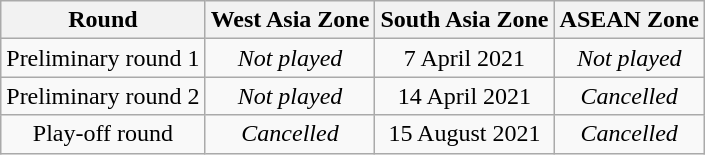<table class="wikitable" style="text-align:center">
<tr>
<th>Round</th>
<th>West Asia Zone</th>
<th>South Asia Zone</th>
<th>ASEAN Zone</th>
</tr>
<tr>
<td>Preliminary round 1</td>
<td><em>Not played</em></td>
<td>7 April 2021</td>
<td><em>Not played</em></td>
</tr>
<tr>
<td>Preliminary round 2</td>
<td><em>Not played</em></td>
<td>14 April 2021</td>
<td><em>Cancelled</em></td>
</tr>
<tr>
<td>Play-off round</td>
<td><em>Cancelled</em></td>
<td>15 August 2021</td>
<td><em>Cancelled</em></td>
</tr>
</table>
